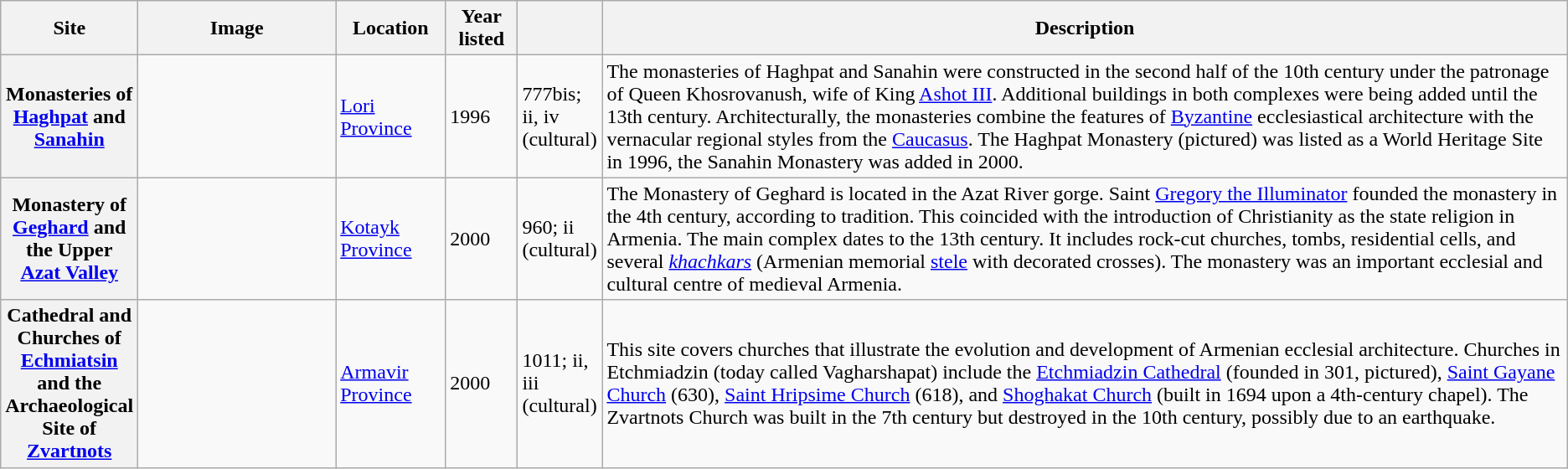<table class="wikitable sortable plainrowheaders">
<tr>
<th style="width:100px;" scope="col">Site</th>
<th class="unsortable" style="width:150px;" scope="col">Image</th>
<th style="width:80px;" scope="col">Location</th>
<th style="width:50px;" scope="col">Year listed</th>
<th style="width:60px;" scope="col"></th>
<th scope="col" class="unsortable">Description</th>
</tr>
<tr>
<th scope="row">Monasteries of <a href='#'>Haghpat</a> and <a href='#'>Sanahin</a></th>
<td></td>
<td><a href='#'>Lori Province</a></td>
<td>1996</td>
<td>777bis; ii, iv (cultural)</td>
<td>The monasteries of Haghpat and Sanahin were constructed in the second half of the 10th century under the patronage of Queen Khosrovanush, wife of King <a href='#'>Ashot III</a>. Additional buildings in both complexes were being added until the 13th century. Architecturally, the monasteries combine the features of <a href='#'>Byzantine</a> ecclesiastical architecture with the vernacular regional styles from the <a href='#'>Caucasus</a>. The Haghpat Monastery (pictured) was listed as a World Heritage Site in 1996, the Sanahin Monastery was added in 2000.</td>
</tr>
<tr>
<th scope="row">Monastery of <a href='#'>Geghard</a> and the Upper <a href='#'>Azat Valley</a></th>
<td></td>
<td><a href='#'>Kotayk Province</a></td>
<td>2000</td>
<td>960; ii (cultural)</td>
<td>The Monastery of Geghard is located in the Azat River gorge. Saint <a href='#'>Gregory the Illuminator</a> founded the monastery in the 4th century, according to tradition. This coincided with the introduction of Christianity as the state religion in Armenia. The main complex dates to the 13th century. It includes rock-cut churches, tombs, residential cells, and several <em><a href='#'>khachkars</a></em> (Armenian memorial <a href='#'>stele</a> with decorated crosses). The monastery was an important ecclesial and cultural centre of medieval Armenia.</td>
</tr>
<tr>
<th scope="row">Cathedral and Churches of <a href='#'>Echmiatsin</a> and the Archaeological Site of <a href='#'>Zvartnots</a></th>
<td></td>
<td><a href='#'>Armavir Province</a></td>
<td>2000</td>
<td>1011; ii, iii (cultural)</td>
<td>This site covers churches that illustrate the evolution and development of Armenian ecclesial architecture. Churches in Etchmiadzin (today called Vagharshapat) include the <a href='#'>Etchmiadzin Cathedral</a> (founded in 301, pictured), <a href='#'>Saint Gayane Church</a> (630), <a href='#'>Saint Hripsime Church</a> (618), and <a href='#'>Shoghakat Church</a> (built in 1694 upon a 4th-century chapel). The Zvartnots Church was built in the 7th century but destroyed in the 10th century, possibly due to an earthquake.</td>
</tr>
</table>
